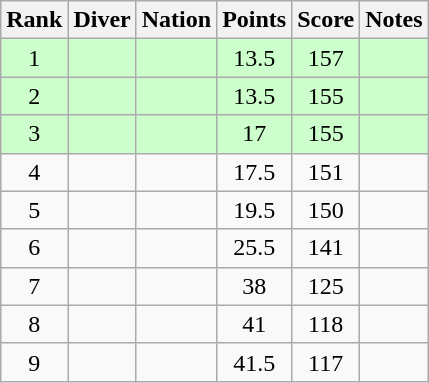<table class="wikitable sortable" style="text-align:center">
<tr>
<th>Rank</th>
<th>Diver</th>
<th>Nation</th>
<th>Points</th>
<th>Score</th>
<th>Notes</th>
</tr>
<tr style="background:#cfc;">
<td>1</td>
<td align=left></td>
<td align=left></td>
<td>13.5</td>
<td>157</td>
<td></td>
</tr>
<tr style="background:#cfc;">
<td>2</td>
<td align=left></td>
<td align=left></td>
<td>13.5</td>
<td>155</td>
<td></td>
</tr>
<tr style="background:#cfc;">
<td>3</td>
<td align=left></td>
<td align=left></td>
<td>17</td>
<td>155</td>
<td></td>
</tr>
<tr>
<td>4</td>
<td align=left></td>
<td align=left></td>
<td>17.5</td>
<td>151</td>
<td></td>
</tr>
<tr>
<td>5</td>
<td align=left></td>
<td align=left></td>
<td>19.5</td>
<td>150</td>
<td></td>
</tr>
<tr>
<td>6</td>
<td align=left></td>
<td align=left></td>
<td>25.5</td>
<td>141</td>
<td></td>
</tr>
<tr>
<td>7</td>
<td align=left></td>
<td align=left></td>
<td>38</td>
<td>125</td>
<td></td>
</tr>
<tr>
<td>8</td>
<td align=left></td>
<td align=left></td>
<td>41</td>
<td>118</td>
<td></td>
</tr>
<tr>
<td>9</td>
<td align=left></td>
<td align=left></td>
<td>41.5</td>
<td>117</td>
<td></td>
</tr>
</table>
